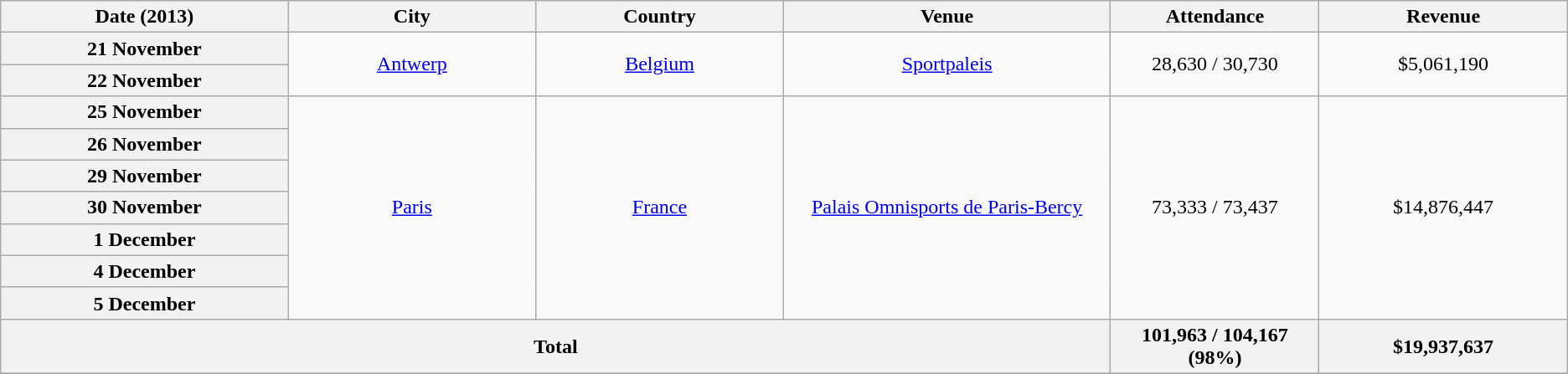<table class="wikitable plainrowheaders" style="text-align:center;">
<tr>
<th scope="col" style="width:14em;">Date (2013)</th>
<th scope="col" style="width:12em;">City</th>
<th scope="col" style="width:12em;">Country</th>
<th scope="col" style="width:16em;">Venue</th>
<th scope="col" style="width:10em;">Attendance</th>
<th scope="col" style="width:12em;">Revenue</th>
</tr>
<tr>
<th scope="row" style="text-align:center;">21 November</th>
<td rowspan="2"><a href='#'>Antwerp</a></td>
<td rowspan="2"><a href='#'>Belgium</a></td>
<td rowspan="2"><a href='#'>Sportpaleis</a></td>
<td rowspan="2">28,630 / 30,730</td>
<td rowspan="2">$5,061,190</td>
</tr>
<tr>
<th scope="row" style="text-align:center;">22 November</th>
</tr>
<tr>
<th scope="row" style="text-align:center;">25 November</th>
<td rowspan="7"><a href='#'>Paris</a></td>
<td rowspan="7"><a href='#'>France</a></td>
<td rowspan="7"><a href='#'>Palais Omnisports de Paris-Bercy</a></td>
<td rowspan="7">73,333 / 73,437</td>
<td rowspan="7">$14,876,447</td>
</tr>
<tr>
<th scope="row" style="text-align:center;">26 November</th>
</tr>
<tr>
<th scope="row" style="text-align:center;">29 November</th>
</tr>
<tr>
<th scope="row" style="text-align:center;">30 November</th>
</tr>
<tr>
<th scope="row" style="text-align:center;">1 December</th>
</tr>
<tr>
<th scope="row" style="text-align:center;">4 December</th>
</tr>
<tr>
<th scope="row" style="text-align:center;">5 December</th>
</tr>
<tr>
<th colspan="4">Total</th>
<th scope="row" style="text-align:center;"><strong>101,963 / 104,167 (98%)</strong></th>
<th scope="row" style="text-align:center;"><strong>$19,937,637</strong></th>
</tr>
<tr>
</tr>
</table>
